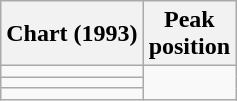<table class="wikitable sortable">
<tr>
<th align="left">Chart (1993)</th>
<th align="center">Peak<br>position</th>
</tr>
<tr>
<td></td>
</tr>
<tr>
<td></td>
</tr>
<tr>
<td></td>
</tr>
</table>
